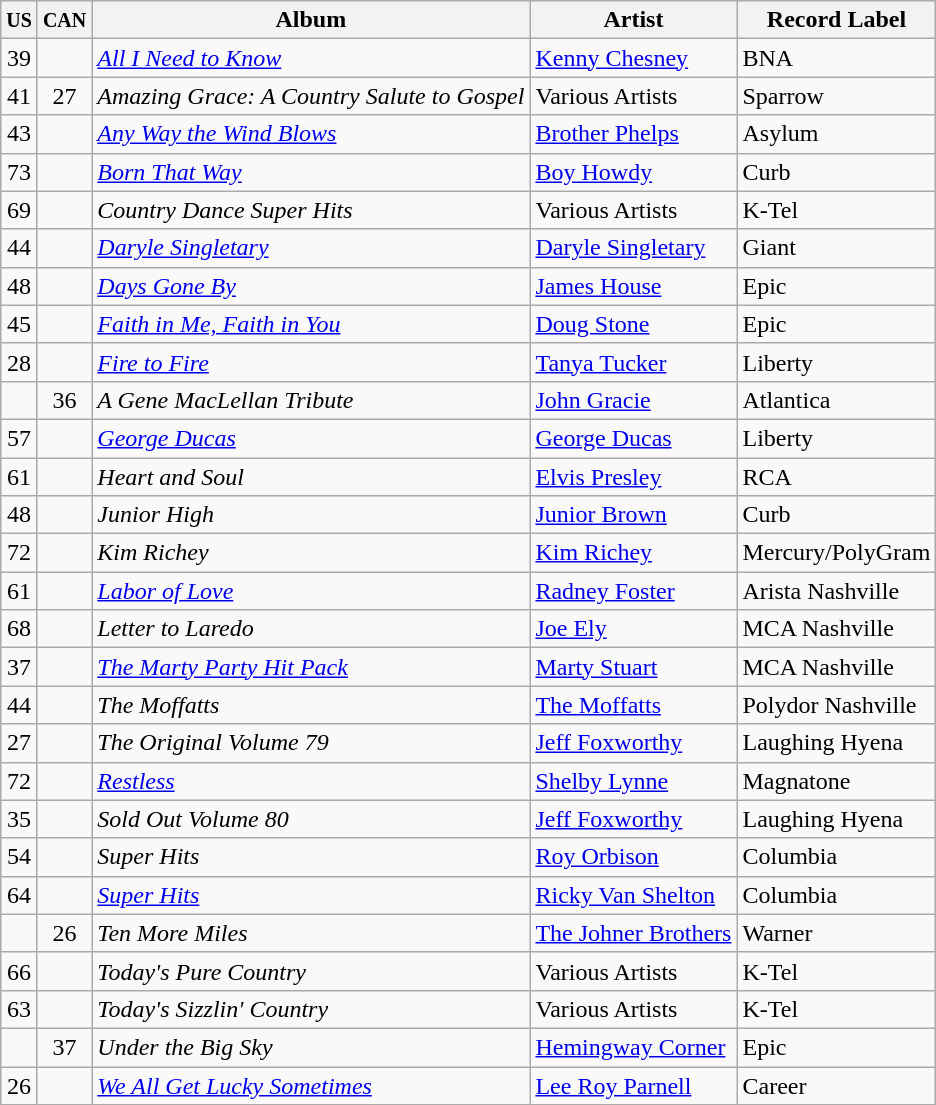<table class="wikitable sortable">
<tr>
<th><small>US</small></th>
<th><small>CAN</small></th>
<th>Album</th>
<th>Artist</th>
<th>Record Label</th>
</tr>
<tr>
<td align="center">39</td>
<td align="center"></td>
<td><em><a href='#'>All I Need to Know</a></em></td>
<td><a href='#'>Kenny Chesney</a></td>
<td>BNA</td>
</tr>
<tr>
<td align="center">41</td>
<td align="center">27</td>
<td><em>Amazing Grace: A Country Salute to Gospel</em></td>
<td>Various Artists</td>
<td>Sparrow</td>
</tr>
<tr>
<td align="center">43</td>
<td align="center"></td>
<td><em><a href='#'>Any Way the Wind Blows</a></em></td>
<td><a href='#'>Brother Phelps</a></td>
<td>Asylum</td>
</tr>
<tr>
<td align="center">73</td>
<td align="center"></td>
<td><em><a href='#'>Born That Way</a></em></td>
<td><a href='#'>Boy Howdy</a></td>
<td>Curb</td>
</tr>
<tr>
<td align="center">69</td>
<td align="center"></td>
<td><em>Country Dance Super Hits</em></td>
<td>Various Artists</td>
<td>K-Tel</td>
</tr>
<tr>
<td align="center">44</td>
<td align="center"></td>
<td><em><a href='#'>Daryle Singletary</a></em></td>
<td><a href='#'>Daryle Singletary</a></td>
<td>Giant</td>
</tr>
<tr>
<td align="center">48</td>
<td align="center"></td>
<td><em><a href='#'>Days Gone By</a></em></td>
<td><a href='#'>James House</a></td>
<td>Epic</td>
</tr>
<tr>
<td align="center">45</td>
<td align="center"></td>
<td><em><a href='#'>Faith in Me, Faith in You</a></em></td>
<td><a href='#'>Doug Stone</a></td>
<td>Epic</td>
</tr>
<tr>
<td align="center">28</td>
<td align="center"></td>
<td><em><a href='#'>Fire to Fire</a></em></td>
<td><a href='#'>Tanya Tucker</a></td>
<td>Liberty</td>
</tr>
<tr>
<td align="center"></td>
<td align="center">36</td>
<td><em>A Gene MacLellan Tribute</em></td>
<td><a href='#'>John Gracie</a></td>
<td>Atlantica</td>
</tr>
<tr>
<td align="center">57</td>
<td align="center"></td>
<td><em><a href='#'>George Ducas</a></em></td>
<td><a href='#'>George Ducas</a></td>
<td>Liberty</td>
</tr>
<tr>
<td align="center">61</td>
<td align="center"></td>
<td><em>Heart and Soul</em></td>
<td><a href='#'>Elvis Presley</a></td>
<td>RCA</td>
</tr>
<tr>
<td align="center">48</td>
<td align="center"></td>
<td><em>Junior High</em></td>
<td><a href='#'>Junior Brown</a></td>
<td>Curb</td>
</tr>
<tr>
<td align="center">72</td>
<td align="center"></td>
<td><em>Kim Richey</em></td>
<td><a href='#'>Kim Richey</a></td>
<td>Mercury/PolyGram</td>
</tr>
<tr>
<td align="center">61</td>
<td align="center"></td>
<td><em><a href='#'>Labor of Love</a></em></td>
<td><a href='#'>Radney Foster</a></td>
<td>Arista Nashville</td>
</tr>
<tr>
<td align="center">68</td>
<td align="center"></td>
<td><em>Letter to Laredo</em></td>
<td><a href='#'>Joe Ely</a></td>
<td>MCA Nashville</td>
</tr>
<tr>
<td align="center">37</td>
<td align="center"></td>
<td><em><a href='#'>The Marty Party Hit Pack</a></em></td>
<td><a href='#'>Marty Stuart</a></td>
<td>MCA Nashville</td>
</tr>
<tr>
<td align="center">44</td>
<td align="center"></td>
<td><em>The Moffatts</em></td>
<td><a href='#'>The Moffatts</a></td>
<td>Polydor Nashville</td>
</tr>
<tr>
<td align="center">27</td>
<td align="center"></td>
<td><em>The Original Volume 79</em></td>
<td><a href='#'>Jeff Foxworthy</a></td>
<td>Laughing Hyena</td>
</tr>
<tr>
<td align="center">72</td>
<td align="center"></td>
<td><em><a href='#'>Restless</a></em></td>
<td><a href='#'>Shelby Lynne</a></td>
<td>Magnatone</td>
</tr>
<tr>
<td align="center">35</td>
<td align="center"></td>
<td><em>Sold Out Volume 80</em></td>
<td><a href='#'>Jeff Foxworthy</a></td>
<td>Laughing Hyena</td>
</tr>
<tr>
<td align="center">54</td>
<td align="center"></td>
<td><em>Super Hits</em></td>
<td><a href='#'>Roy Orbison</a></td>
<td>Columbia</td>
</tr>
<tr>
<td align="center">64</td>
<td align="center"></td>
<td><em><a href='#'>Super Hits</a></em></td>
<td><a href='#'>Ricky Van Shelton</a></td>
<td>Columbia</td>
</tr>
<tr>
<td align="center"></td>
<td align="center">26</td>
<td><em>Ten More Miles</em></td>
<td><a href='#'>The Johner Brothers</a></td>
<td>Warner</td>
</tr>
<tr>
<td align="center">66</td>
<td align="center"></td>
<td><em>Today's Pure Country</em></td>
<td>Various Artists</td>
<td>K-Tel</td>
</tr>
<tr>
<td align="center">63</td>
<td align="center"></td>
<td><em>Today's Sizzlin' Country</em></td>
<td>Various Artists</td>
<td>K-Tel</td>
</tr>
<tr>
<td align="center"></td>
<td align="center">37</td>
<td><em>Under the Big Sky</em></td>
<td><a href='#'>Hemingway Corner</a></td>
<td>Epic</td>
</tr>
<tr>
<td align="center">26</td>
<td align="center"></td>
<td><em><a href='#'>We All Get Lucky Sometimes</a></em></td>
<td><a href='#'>Lee Roy Parnell</a></td>
<td>Career</td>
</tr>
</table>
